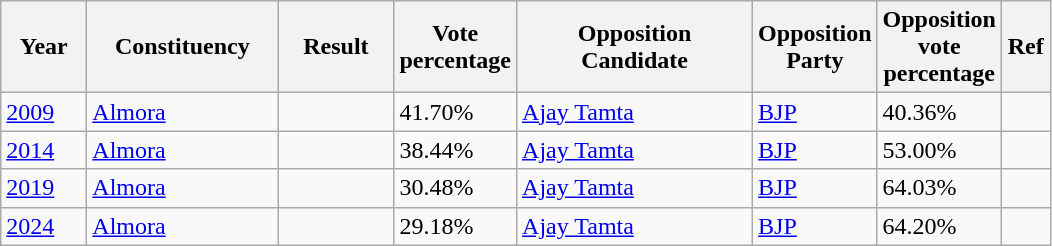<table class="sortable wikitable">
<tr>
<th width=50>Year</th>
<th width=120>Constituency</th>
<th width=70>Result</th>
<th width=70>Vote percentage</th>
<th width=150>Opposition Candidate</th>
<th width=70>Opposition Party</th>
<th width=70>Opposition vote percentage</th>
<th width=25>Ref</th>
</tr>
<tr>
<td><a href='#'>2009</a></td>
<td><a href='#'>Almora</a></td>
<td></td>
<td>41.70%</td>
<td><a href='#'>Ajay Tamta</a></td>
<td><a href='#'>BJP</a></td>
<td>40.36%</td>
<td></td>
</tr>
<tr>
<td><a href='#'>2014</a></td>
<td><a href='#'>Almora</a></td>
<td></td>
<td>38.44%</td>
<td><a href='#'>Ajay Tamta</a></td>
<td><a href='#'>BJP</a></td>
<td>53.00%</td>
<td></td>
</tr>
<tr>
<td><a href='#'>2019</a></td>
<td><a href='#'>Almora</a></td>
<td></td>
<td>30.48%</td>
<td><a href='#'>Ajay Tamta</a></td>
<td><a href='#'>BJP</a></td>
<td>64.03%</td>
<td></td>
</tr>
<tr>
<td><a href='#'>2024</a></td>
<td><a href='#'>Almora</a></td>
<td></td>
<td>29.18%</td>
<td><a href='#'>Ajay Tamta</a></td>
<td><a href='#'>BJP</a></td>
<td>64.20%</td>
<td></td>
</tr>
</table>
